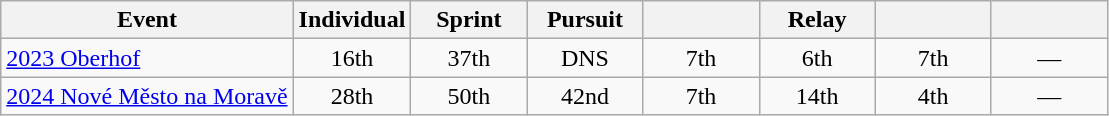<table class="wikitable" style="text-align: center;">
<tr ">
<th>Event</th>
<th style="width:70px;">Individual</th>
<th style="width:70px;">Sprint</th>
<th style="width:70px;">Pursuit</th>
<th style="width:70px;"></th>
<th style="width:70px;">Relay</th>
<th style="width:70px;"></th>
<th style="width:70px;"></th>
</tr>
<tr>
<td align=left> <a href='#'>2023 Oberhof</a></td>
<td>16th</td>
<td>37th</td>
<td>DNS</td>
<td>7th</td>
<td>6th</td>
<td>7th</td>
<td>—</td>
</tr>
<tr>
<td align="left"> <a href='#'>2024 Nové Město na Moravě</a></td>
<td>28th</td>
<td>50th</td>
<td>42nd</td>
<td>7th</td>
<td>14th</td>
<td>4th</td>
<td>—</td>
</tr>
</table>
